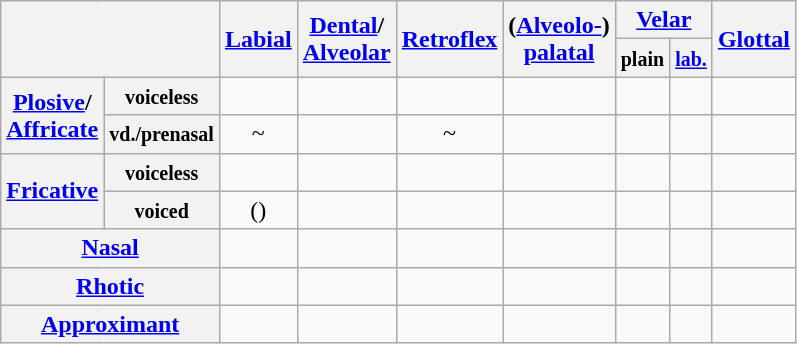<table class="wikitable" style="text-align:center">
<tr>
<th colspan="2" rowspan="2"></th>
<th rowspan="2"><a href='#'>Labial</a></th>
<th rowspan="2"><a href='#'>Dental</a>/<br><a href='#'>Alveolar</a></th>
<th rowspan="2"><a href='#'>Retroflex</a></th>
<th rowspan="2">(<a href='#'>Alveolo-</a>)<a href='#'><br>palatal</a></th>
<th colspan="2"><a href='#'>Velar</a></th>
<th rowspan="2"><a href='#'>Glottal</a></th>
</tr>
<tr>
<th><small>plain</small></th>
<th><small><a href='#'>lab.</a></small></th>
</tr>
<tr>
<th rowspan="2"><a href='#'>Plosive</a>/<br><a href='#'>Affricate</a></th>
<th><small>voiceless</small></th>
<td></td>
<td></td>
<td></td>
<td></td>
<td></td>
<td></td>
<td></td>
</tr>
<tr>
<th><small>vd./prenasal</small></th>
<td> ~ </td>
<td></td>
<td> ~ </td>
<td></td>
<td></td>
<td></td>
<td></td>
</tr>
<tr>
<th rowspan="2"><a href='#'>Fricative</a></th>
<th><small>voiceless</small></th>
<td></td>
<td></td>
<td></td>
<td></td>
<td></td>
<td></td>
<td></td>
</tr>
<tr>
<th><small>voiced</small></th>
<td>()</td>
<td></td>
<td></td>
<td></td>
<td></td>
<td></td>
<td></td>
</tr>
<tr>
<th colspan="2"><a href='#'>Nasal</a></th>
<td></td>
<td></td>
<td></td>
<td></td>
<td></td>
<td></td>
<td></td>
</tr>
<tr>
<th colspan="2"><a href='#'>Rhotic</a></th>
<td></td>
<td></td>
<td></td>
<td></td>
<td></td>
<td></td>
<td></td>
</tr>
<tr>
<th colspan="2"><a href='#'>Approximant</a></th>
<td></td>
<td></td>
<td></td>
<td></td>
<td></td>
<td></td>
<td></td>
</tr>
</table>
